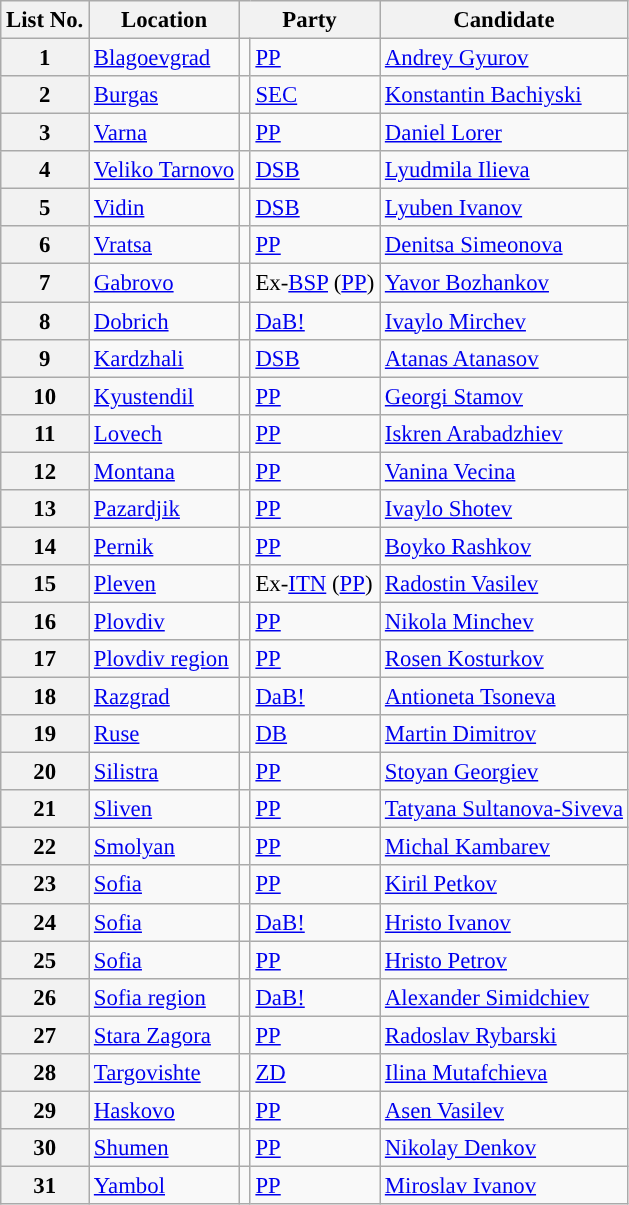<table class="wikitable sortable mw-collapsible mw-collapsed" style="font-size:95%">
<tr>
<th>List No.</th>
<th>Location</th>
<th colspan="2">Party</th>
<th>Candidate</th>
</tr>
<tr>
<th>1</th>
<td><a href='#'>Blagoevgrad</a></td>
<td style="background:"></td>
<td><a href='#'>PP</a></td>
<td><a href='#'>Andrey Gyurov</a></td>
</tr>
<tr>
<th>2</th>
<td><a href='#'>Burgas</a></td>
<td style="background:"></td>
<td><a href='#'>SEC</a></td>
<td><a href='#'>Konstantin Bachiyski</a></td>
</tr>
<tr>
<th>3</th>
<td><a href='#'>Varna</a></td>
<td style="background:"></td>
<td><a href='#'>PP</a></td>
<td><a href='#'>Daniel Lorer</a></td>
</tr>
<tr>
<th>4</th>
<td><a href='#'>Veliko Tarnovo</a></td>
<td style="background:"></td>
<td><a href='#'>DSB</a></td>
<td><a href='#'>Lyudmila Ilieva</a></td>
</tr>
<tr>
<th>5</th>
<td><a href='#'>Vidin</a></td>
<td style="background:"></td>
<td><a href='#'>DSB</a></td>
<td><a href='#'>Lyuben Ivanov</a></td>
</tr>
<tr>
<th>6</th>
<td><a href='#'>Vratsa</a></td>
<td style="background:"></td>
<td><a href='#'>PP</a></td>
<td><a href='#'>Denitsa Simeonova</a></td>
</tr>
<tr>
<th>7</th>
<td><a href='#'>Gabrovo</a></td>
<td style="background:"></td>
<td>Ex-<a href='#'>BSP</a> (<a href='#'>PP</a>)</td>
<td><a href='#'>Yavor Bozhankov</a></td>
</tr>
<tr>
<th>8</th>
<td><a href='#'>Dobrich</a></td>
<td style="background:"></td>
<td><a href='#'>DaB!</a></td>
<td><a href='#'>Ivaylo Mirchev</a></td>
</tr>
<tr>
<th>9</th>
<td><a href='#'>Kardzhali</a></td>
<td style="background:"></td>
<td><a href='#'>DSB</a></td>
<td><a href='#'>Atanas Atanasov</a></td>
</tr>
<tr>
<th>10</th>
<td><a href='#'>Kyustendil</a></td>
<td style="background:"></td>
<td><a href='#'>PP</a></td>
<td><a href='#'>Georgi Stamov</a></td>
</tr>
<tr>
<th>11</th>
<td><a href='#'>Lovech</a></td>
<td style="background:"></td>
<td><a href='#'>PP</a></td>
<td><a href='#'>Iskren Arabadzhiev</a></td>
</tr>
<tr>
<th>12</th>
<td><a href='#'>Montana</a></td>
<td style="background:"></td>
<td><a href='#'>PP</a></td>
<td><a href='#'>Vanina Vecina</a></td>
</tr>
<tr>
<th>13</th>
<td><a href='#'>Pazardjik</a></td>
<td style="background:"></td>
<td><a href='#'>PP</a></td>
<td><a href='#'>Ivaylo Shotev</a></td>
</tr>
<tr>
<th>14</th>
<td><a href='#'>Pernik</a></td>
<td style="background:"></td>
<td><a href='#'>PP</a></td>
<td><a href='#'>Boyko Rashkov</a></td>
</tr>
<tr>
<th>15</th>
<td><a href='#'>Pleven</a></td>
<td style="background:"></td>
<td>Ex-<a href='#'>ITN</a> (<a href='#'>PP</a>)</td>
<td><a href='#'>Radostin Vasilev</a></td>
</tr>
<tr>
<th>16</th>
<td><a href='#'>Plovdiv</a></td>
<td style="background:"></td>
<td><a href='#'>PP</a></td>
<td><a href='#'>Nikola Minchev</a></td>
</tr>
<tr>
<th>17</th>
<td><a href='#'>Plovdiv region</a></td>
<td style="background:"></td>
<td><a href='#'>PP</a></td>
<td><a href='#'>Rosen Kosturkov</a></td>
</tr>
<tr>
<th>18</th>
<td><a href='#'>Razgrad</a></td>
<td style="background:"></td>
<td><a href='#'>DaB!</a></td>
<td><a href='#'>Antioneta Tsoneva</a></td>
</tr>
<tr>
<th>19</th>
<td><a href='#'>Ruse</a></td>
<td style="background:"></td>
<td><a href='#'>DB</a></td>
<td><a href='#'>Martin Dimitrov</a></td>
</tr>
<tr>
<th>20</th>
<td><a href='#'>Silistra</a></td>
<td style="background:"></td>
<td><a href='#'>PP</a></td>
<td><a href='#'>Stoyan Georgiev</a></td>
</tr>
<tr>
<th>21</th>
<td><a href='#'>Sliven</a></td>
<td style="background:"></td>
<td><a href='#'>PP</a></td>
<td><a href='#'>Tatyana Sultanova-Siveva</a></td>
</tr>
<tr>
<th>22</th>
<td><a href='#'>Smolyan</a></td>
<td style="background:"></td>
<td><a href='#'>PP</a></td>
<td><a href='#'>Michal Kambarev</a></td>
</tr>
<tr>
<th>23</th>
<td><a href='#'>Sofia</a></td>
<td style="background:"></td>
<td><a href='#'>PP</a></td>
<td><a href='#'>Kiril Petkov</a></td>
</tr>
<tr>
<th>24</th>
<td><a href='#'>Sofia</a></td>
<td style="background:"></td>
<td><a href='#'>DaB!</a></td>
<td><a href='#'>Hristo Ivanov</a></td>
</tr>
<tr>
<th>25</th>
<td><a href='#'>Sofia</a></td>
<td style="background:"></td>
<td><a href='#'>PP</a></td>
<td><a href='#'>Hristo Petrov</a></td>
</tr>
<tr>
<th>26</th>
<td><a href='#'>Sofia region</a></td>
<td style="background:"></td>
<td><a href='#'>DaB!</a></td>
<td><a href='#'>Alexander Simidchiev</a></td>
</tr>
<tr>
<th>27</th>
<td><a href='#'>Stara Zagora</a></td>
<td style="background:"></td>
<td><a href='#'>PP</a></td>
<td><a href='#'>Radoslav Rybarski</a></td>
</tr>
<tr>
<th>28</th>
<td><a href='#'>Targovishte</a></td>
<td style="background:"></td>
<td><a href='#'>ZD</a></td>
<td><a href='#'>Ilina Mutafchieva</a></td>
</tr>
<tr>
<th>29</th>
<td><a href='#'>Haskovo</a></td>
<td style="background:"></td>
<td><a href='#'>PP</a></td>
<td><a href='#'>Asen Vasilev</a></td>
</tr>
<tr>
<th>30</th>
<td><a href='#'>Shumen</a></td>
<td style="background:"></td>
<td><a href='#'>PP</a></td>
<td><a href='#'>Nikolay Denkov</a></td>
</tr>
<tr>
<th>31</th>
<td><a href='#'>Yambol</a></td>
<td style="background:"></td>
<td><a href='#'>PP</a></td>
<td><a href='#'>Miroslav Ivanov</a></td>
</tr>
</table>
